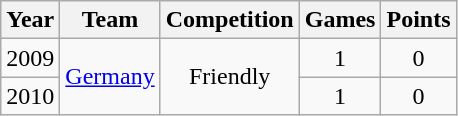<table class="wikitable">
<tr>
<th>Year</th>
<th>Team</th>
<th>Competition</th>
<th>Games</th>
<th>Points</th>
</tr>
<tr align="center">
<td>2009</td>
<td rowspan=2><a href='#'>Germany</a></td>
<td rowspan=2>Friendly</td>
<td>1</td>
<td>0</td>
</tr>
<tr align="center">
<td>2010</td>
<td>1</td>
<td>0</td>
</tr>
</table>
